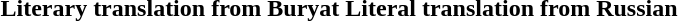<table>
<tr>
<th>Literary translation from Buryat</th>
<th>Literal translation from Russian</th>
</tr>
<tr style="vertical-align:top; white-space:nowrap;">
<td></td>
<td></td>
</tr>
</table>
